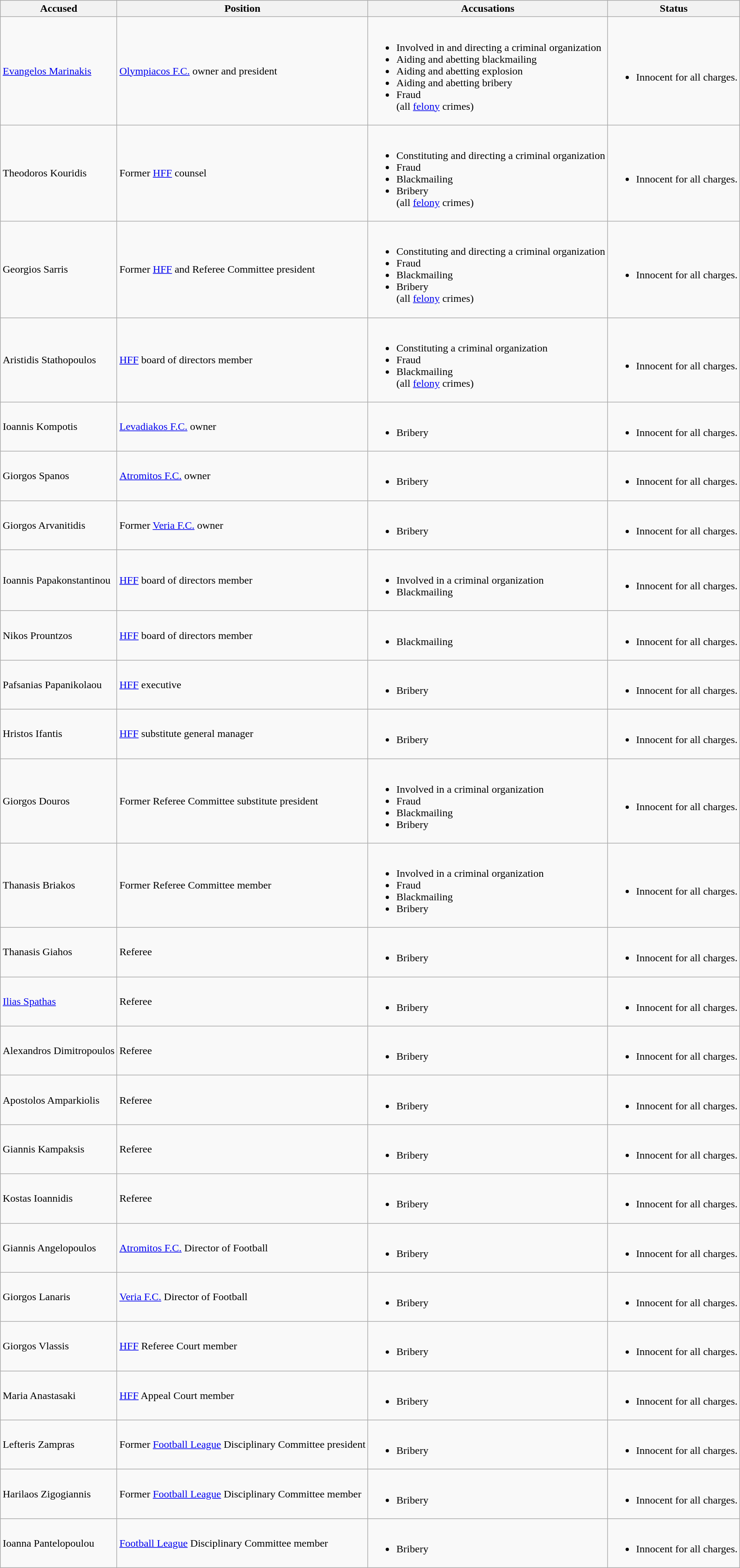<table class="wikitable">
<tr>
<th>Accused</th>
<th>Position</th>
<th>Accusations</th>
<th>Status</th>
</tr>
<tr>
<td><a href='#'>Evangelos Marinakis</a></td>
<td><a href='#'>Olympiacos F.C.</a> owner and president</td>
<td><br><ul><li>Involved in and directing a criminal organization</li><li>Aiding and abetting blackmailing</li><li>Aiding and abetting explosion</li><li>Aiding and abetting bribery</li><li>Fraud <br>(all <a href='#'>felony</a> crimes)</li></ul></td>
<td><br><ul><li>Innocent for all charges.</li></ul></td>
</tr>
<tr>
<td>Theodoros Kouridis</td>
<td>Former <a href='#'>HFF</a> counsel</td>
<td><br><ul><li>Constituting and directing a criminal organization</li><li>Fraud</li><li>Blackmailing</li><li>Bribery <br>(all <a href='#'>felony</a> crimes)</li></ul></td>
<td><br><ul><li>Innocent for all charges.</li></ul></td>
</tr>
<tr>
<td>Georgios Sarris</td>
<td>Former <a href='#'>HFF</a> and Referee Committee president</td>
<td><br><ul><li>Constituting and directing a criminal organization</li><li>Fraud</li><li>Blackmailing</li><li>Bribery <br>(all <a href='#'>felony</a> crimes)</li></ul></td>
<td><br><ul><li>Innocent for all charges.</li></ul></td>
</tr>
<tr>
<td>Aristidis Stathopoulos</td>
<td><a href='#'>HFF</a> board of directors member</td>
<td><br><ul><li>Constituting a criminal organization</li><li>Fraud</li><li>Blackmailing <br>(all <a href='#'>felony</a> crimes)</li></ul></td>
<td><br><ul><li>Innocent for all charges.</li></ul></td>
</tr>
<tr>
<td>Ioannis Kompotis</td>
<td><a href='#'>Levadiakos F.C.</a> owner</td>
<td><br><ul><li>Bribery</li></ul></td>
<td><br><ul><li>Innocent for all charges.</li></ul></td>
</tr>
<tr>
<td>Giorgos Spanos</td>
<td><a href='#'>Atromitos F.C.</a> owner</td>
<td><br><ul><li>Bribery</li></ul></td>
<td><br><ul><li>Innocent for all charges.</li></ul></td>
</tr>
<tr>
<td>Giorgos Arvanitidis</td>
<td>Former <a href='#'>Veria F.C.</a> owner</td>
<td><br><ul><li>Bribery</li></ul></td>
<td><br><ul><li>Innocent for all charges.</li></ul></td>
</tr>
<tr>
<td>Ioannis Papakonstantinou</td>
<td><a href='#'>HFF</a> board of directors member</td>
<td><br><ul><li>Involved in a criminal organization</li><li>Blackmailing</li></ul></td>
<td><br><ul><li>Innocent for all charges.</li></ul></td>
</tr>
<tr>
<td>Nikos Prountzos</td>
<td><a href='#'>HFF</a> board of directors member</td>
<td><br><ul><li>Blackmailing</li></ul></td>
<td><br><ul><li>Innocent for all charges.</li></ul></td>
</tr>
<tr>
<td>Pafsanias Papanikolaou</td>
<td><a href='#'>HFF</a> executive</td>
<td><br><ul><li>Bribery</li></ul></td>
<td><br><ul><li>Innocent for all charges.</li></ul></td>
</tr>
<tr>
<td>Hristos Ifantis</td>
<td><a href='#'>HFF</a> substitute general manager</td>
<td><br><ul><li>Bribery</li></ul></td>
<td><br><ul><li>Innocent for all charges.</li></ul></td>
</tr>
<tr>
<td>Giorgos Douros</td>
<td>Former Referee Committee substitute president</td>
<td><br><ul><li>Involved in a criminal organization</li><li>Fraud</li><li>Blackmailing</li><li>Bribery</li></ul></td>
<td><br><ul><li>Innocent for all charges.</li></ul></td>
</tr>
<tr>
<td>Thanasis Briakos</td>
<td>Former Referee Committee member</td>
<td><br><ul><li>Involved in a criminal organization</li><li>Fraud</li><li>Blackmailing</li><li>Bribery</li></ul></td>
<td><br><ul><li>Innocent for all charges.</li></ul></td>
</tr>
<tr>
<td>Thanasis Giahos</td>
<td>Referee</td>
<td><br><ul><li>Bribery</li></ul></td>
<td><br><ul><li>Innocent for all charges.</li></ul></td>
</tr>
<tr>
<td><a href='#'>Ilias Spathas</a></td>
<td>Referee</td>
<td><br><ul><li>Bribery</li></ul></td>
<td><br><ul><li>Innocent for all charges.</li></ul></td>
</tr>
<tr>
<td>Alexandros Dimitropoulos</td>
<td>Referee</td>
<td><br><ul><li>Bribery</li></ul></td>
<td><br><ul><li>Innocent for all charges.</li></ul></td>
</tr>
<tr>
<td>Apostolos Amparkiolis</td>
<td>Referee</td>
<td><br><ul><li>Bribery</li></ul></td>
<td><br><ul><li>Innocent for all charges.</li></ul></td>
</tr>
<tr>
<td>Giannis Kampaksis</td>
<td>Referee</td>
<td><br><ul><li>Bribery</li></ul></td>
<td><br><ul><li>Innocent for all charges.</li></ul></td>
</tr>
<tr>
<td>Kostas Ioannidis</td>
<td>Referee</td>
<td><br><ul><li>Bribery</li></ul></td>
<td><br><ul><li>Innocent for all charges.</li></ul></td>
</tr>
<tr>
<td>Giannis Angelopoulos</td>
<td><a href='#'>Atromitos F.C.</a> Director of Football</td>
<td><br><ul><li>Bribery</li></ul></td>
<td><br><ul><li>Innocent for all charges.</li></ul></td>
</tr>
<tr>
<td>Giorgos Lanaris</td>
<td><a href='#'>Veria F.C.</a> Director of Football</td>
<td><br><ul><li>Bribery</li></ul></td>
<td><br><ul><li>Innocent for all charges.</li></ul></td>
</tr>
<tr>
<td>Giorgos Vlassis</td>
<td><a href='#'>HFF</a> Referee Court member</td>
<td><br><ul><li>Bribery</li></ul></td>
<td><br><ul><li>Innocent for all charges.</li></ul></td>
</tr>
<tr>
<td>Maria Anastasaki</td>
<td><a href='#'>HFF</a> Appeal Court member</td>
<td><br><ul><li>Bribery</li></ul></td>
<td><br><ul><li>Innocent for all charges.</li></ul></td>
</tr>
<tr>
<td>Lefteris Zampras</td>
<td>Former <a href='#'>Football League</a> Disciplinary Committee president</td>
<td><br><ul><li>Bribery</li></ul></td>
<td><br><ul><li>Innocent for all charges.</li></ul></td>
</tr>
<tr>
<td>Harilaos Zigogiannis</td>
<td>Former <a href='#'>Football League</a> Disciplinary Committee member</td>
<td><br><ul><li>Bribery</li></ul></td>
<td><br><ul><li>Innocent for all charges.</li></ul></td>
</tr>
<tr>
<td>Ioanna Pantelopoulou</td>
<td><a href='#'>Football League</a> Disciplinary Committee member</td>
<td><br><ul><li>Bribery</li></ul></td>
<td><br><ul><li>Innocent for all charges.</li></ul></td>
</tr>
</table>
